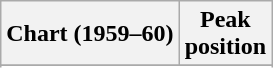<table class="wikitable">
<tr>
<th>Chart (1959–60)</th>
<th>Peak<br>position</th>
</tr>
<tr>
</tr>
<tr>
</tr>
<tr>
</tr>
</table>
